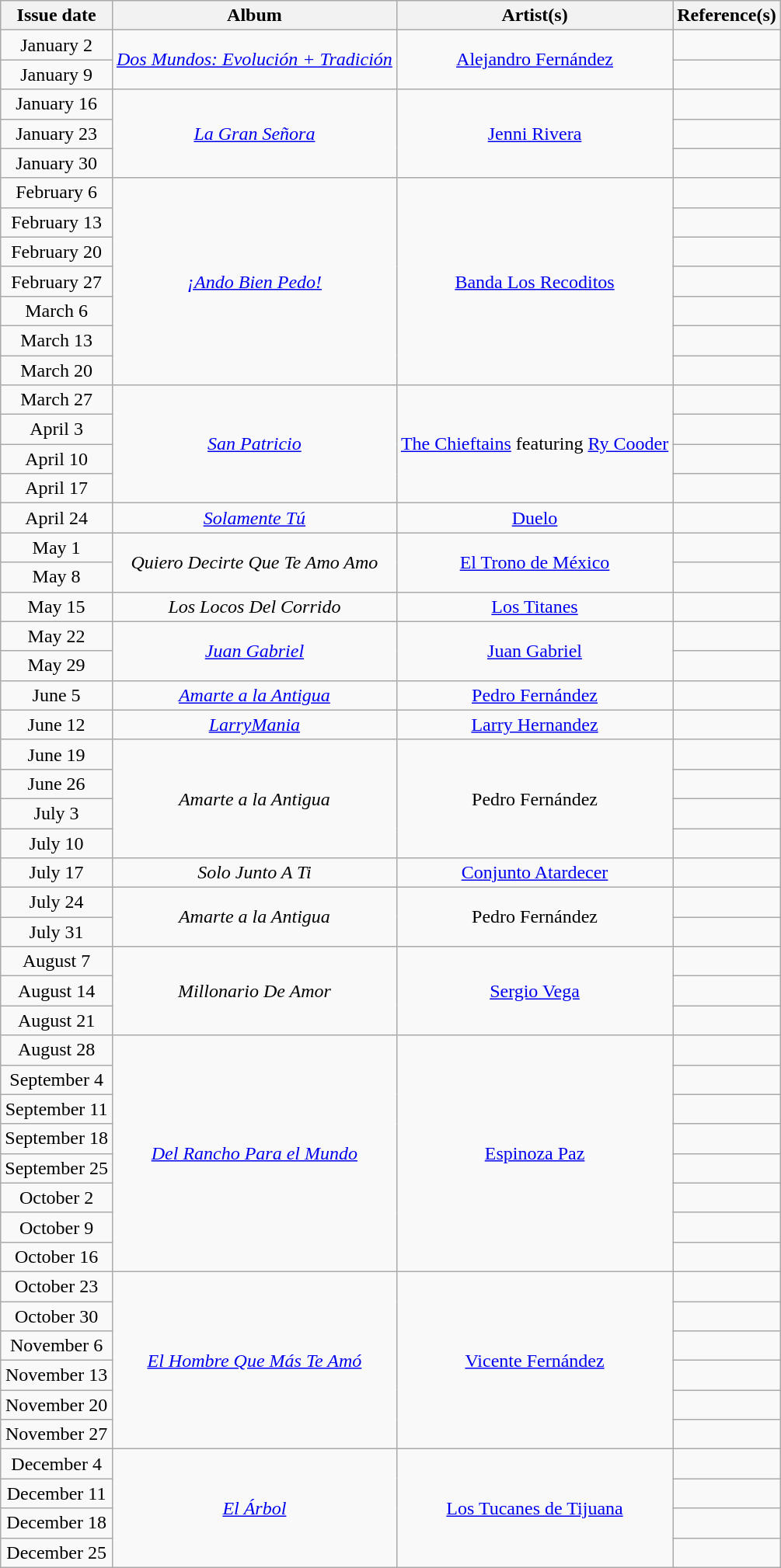<table class="wikitable" style="text-align: center">
<tr>
<th>Issue date</th>
<th>Album</th>
<th>Artist(s)</th>
<th class="unsortable">Reference(s)</th>
</tr>
<tr>
<td>January 2</td>
<td rowspan="2"><em><a href='#'>Dos Mundos: Evolución + Tradición</a></em></td>
<td rowspan="2"><a href='#'>Alejandro Fernández</a></td>
<td></td>
</tr>
<tr>
<td>January 9</td>
<td></td>
</tr>
<tr>
<td>January 16</td>
<td rowspan="3"><em><a href='#'>La Gran Señora</a></em></td>
<td rowspan="3"><a href='#'>Jenni Rivera</a></td>
<td></td>
</tr>
<tr>
<td>January 23</td>
<td></td>
</tr>
<tr>
<td>January 30</td>
<td></td>
</tr>
<tr>
<td>February 6</td>
<td rowspan="7"><em><a href='#'>¡Ando Bien Pedo!</a></em></td>
<td rowspan="7"><a href='#'>Banda Los Recoditos</a></td>
<td></td>
</tr>
<tr>
<td>February 13</td>
<td></td>
</tr>
<tr>
<td>February 20</td>
<td></td>
</tr>
<tr>
<td>February 27</td>
<td></td>
</tr>
<tr>
<td>March 6</td>
<td></td>
</tr>
<tr>
<td>March 13</td>
<td></td>
</tr>
<tr>
<td>March 20</td>
<td></td>
</tr>
<tr>
<td>March 27</td>
<td rowspan="4"><em><a href='#'>San Patricio</a></em></td>
<td rowspan="4"><a href='#'>The Chieftains</a> featuring <a href='#'>Ry Cooder</a></td>
<td></td>
</tr>
<tr>
<td>April 3</td>
<td></td>
</tr>
<tr>
<td>April 10</td>
<td></td>
</tr>
<tr>
<td>April 17</td>
<td></td>
</tr>
<tr>
<td>April 24</td>
<td><em><a href='#'>Solamente Tú</a></em></td>
<td><a href='#'>Duelo</a></td>
<td></td>
</tr>
<tr>
<td>May 1</td>
<td rowspan="2"><em>Quiero Decirte Que Te Amo Amo</em></td>
<td rowspan="2"><a href='#'>El Trono de México</a></td>
<td></td>
</tr>
<tr>
<td>May 8</td>
<td></td>
</tr>
<tr>
<td>May 15</td>
<td><em>Los Locos Del Corrido</em></td>
<td><a href='#'>Los Titanes</a></td>
<td></td>
</tr>
<tr>
<td>May 22</td>
<td rowspan="2"><em><a href='#'>Juan Gabriel</a></em></td>
<td rowspan="2"><a href='#'>Juan Gabriel</a></td>
<td></td>
</tr>
<tr>
<td>May 29</td>
<td></td>
</tr>
<tr>
<td>June 5</td>
<td><em><a href='#'>Amarte a la Antigua</a></em></td>
<td><a href='#'>Pedro Fernández</a></td>
<td></td>
</tr>
<tr>
<td>June 12</td>
<td><em><a href='#'>LarryMania</a></em></td>
<td><a href='#'>Larry Hernandez</a></td>
<td></td>
</tr>
<tr>
<td>June 19</td>
<td rowspan="4"><em>Amarte a la Antigua</em></td>
<td rowspan="4">Pedro Fernández</td>
<td></td>
</tr>
<tr>
<td>June 26</td>
<td></td>
</tr>
<tr>
<td>July 3</td>
<td></td>
</tr>
<tr>
<td>July 10</td>
<td></td>
</tr>
<tr>
<td>July 17</td>
<td><em>Solo Junto A Ti</em></td>
<td><a href='#'>Conjunto Atardecer</a></td>
<td></td>
</tr>
<tr>
<td>July 24</td>
<td rowspan="2"><em>Amarte a la Antigua</em></td>
<td rowspan="2">Pedro Fernández</td>
<td></td>
</tr>
<tr>
<td>July 31</td>
<td></td>
</tr>
<tr>
<td>August 7</td>
<td rowspan="3"><em>Millonario De Amor</em></td>
<td rowspan="3"><a href='#'>Sergio Vega</a></td>
<td></td>
</tr>
<tr>
<td>August 14</td>
<td></td>
</tr>
<tr>
<td>August 21</td>
<td></td>
</tr>
<tr>
<td>August 28</td>
<td rowspan="8"><em><a href='#'>Del Rancho Para el Mundo</a></em></td>
<td rowspan="8"><a href='#'>Espinoza Paz</a></td>
<td></td>
</tr>
<tr>
<td>September 4</td>
<td></td>
</tr>
<tr>
<td>September 11</td>
<td></td>
</tr>
<tr>
<td>September 18</td>
<td></td>
</tr>
<tr>
<td>September 25</td>
<td></td>
</tr>
<tr>
<td>October 2</td>
<td></td>
</tr>
<tr>
<td>October 9</td>
<td></td>
</tr>
<tr>
<td>October 16</td>
<td></td>
</tr>
<tr>
<td>October 23</td>
<td rowspan="6"><em><a href='#'>El Hombre Que Más Te Amó</a></em></td>
<td rowspan="6"><a href='#'>Vicente Fernández</a></td>
<td></td>
</tr>
<tr>
<td>October 30</td>
<td></td>
</tr>
<tr>
<td>November 6</td>
<td></td>
</tr>
<tr>
<td>November 13</td>
<td></td>
</tr>
<tr>
<td>November 20</td>
<td></td>
</tr>
<tr>
<td>November 27</td>
<td></td>
</tr>
<tr>
<td>December 4</td>
<td rowspan="4"><em><a href='#'>El Árbol</a></em></td>
<td rowspan="4"><a href='#'>Los Tucanes de Tijuana</a></td>
<td></td>
</tr>
<tr>
<td>December 11</td>
<td></td>
</tr>
<tr>
<td>December 18</td>
<td></td>
</tr>
<tr>
<td>December 25</td>
<td></td>
</tr>
</table>
